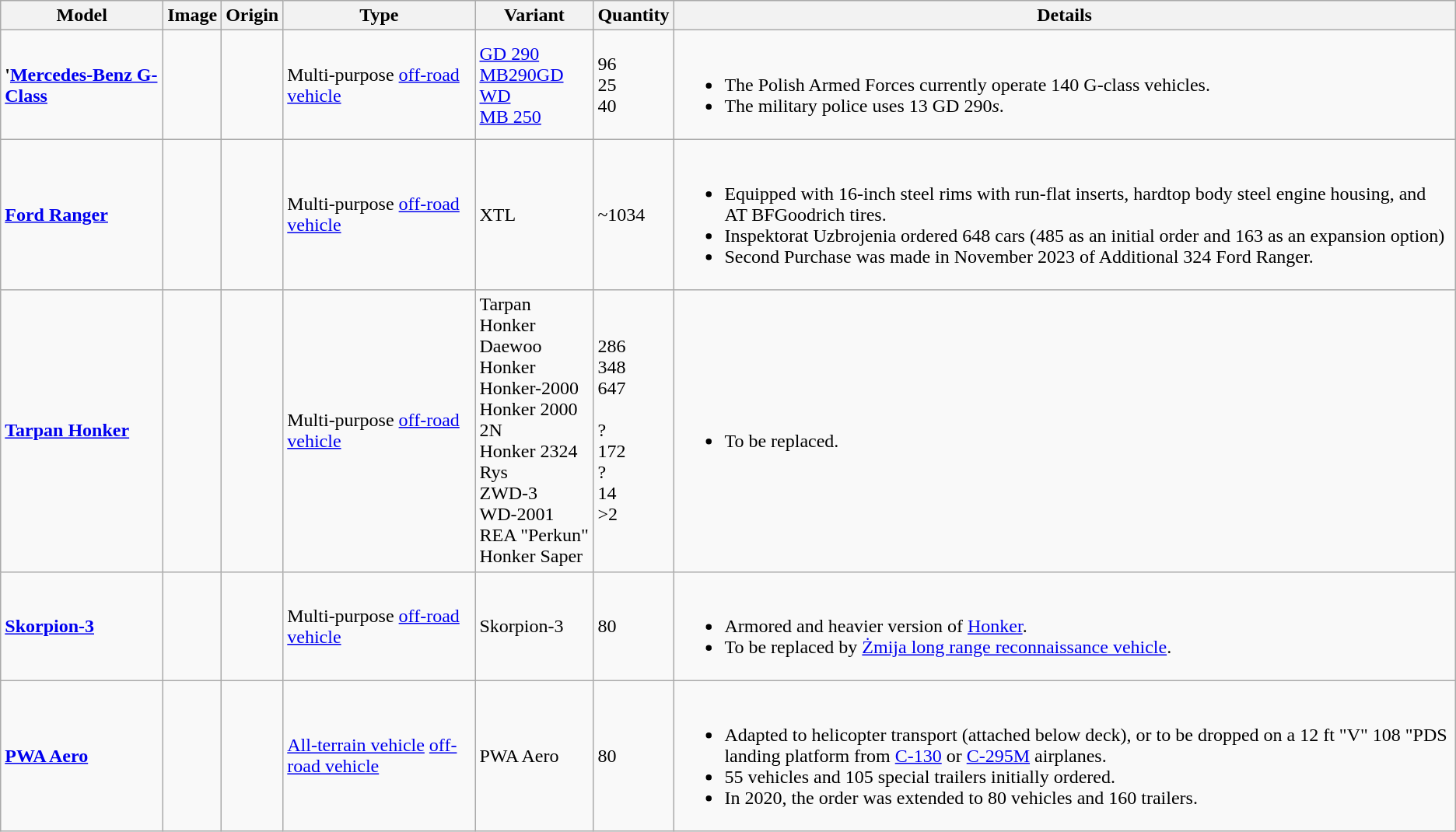<table class="wikitable">
<tr>
<th>Model</th>
<th>Image</th>
<th>Origin</th>
<th>Type</th>
<th>Variant</th>
<th>Quantity</th>
<th>Details</th>
</tr>
<tr>
<td><strong>'<a href='#'>Mercedes-Benz G-Class</a></strong></td>
<td></td>
<td><small></small></td>
<td>Multi-purpose <a href='#'>off-road vehicle</a></td>
<td><a href='#'>GD 290</a> <br> <a href='#'>MB290GD WD</a> <br> <a href='#'>MB 250</a></td>
<td>96 <br>25 <br>40</td>
<td><br><ul><li>The Polish Armed Forces currently operate 140 G-class vehicles.</li><li>The military police uses 13 GD 290<em>s</em>.</li></ul></td>
</tr>
<tr>
<td><a href='#'><strong>Ford Ranger</strong></a></td>
<td></td>
<td><small></small></td>
<td>Multi-purpose <a href='#'>off-road vehicle</a></td>
<td>XTL</td>
<td>~1034 </td>
<td><br><ul><li>Equipped with 16-inch steel rims with run-flat inserts, hardtop body steel engine housing, and AT BFGoodrich tires.</li><li>Inspektorat Uzbrojenia ordered 648 cars (485 as an initial order and 163 as an expansion option)</li><li>Second Purchase was made in November 2023 of Additional 324 Ford Ranger.</li></ul></td>
</tr>
<tr>
<td><strong><a href='#'>Tarpan Honker</a></strong></td>
<td><br></td>
<td><small></small></td>
<td>Multi-purpose <a href='#'>off-road vehicle</a></td>
<td>Tarpan Honker <br>  Daewoo Honker <br> Honker-2000  <br> Honker 2000 2N <br> Honker 2324 <br> Rys  <br> ZWD-3 <br> WD-2001 <br> REA "Perkun" <br> Honker Saper</td>
<td>286 <br> 348 <br> 647 <br> <br>? <br> 172 <br>? <br> 14 <br> >2</td>
<td><br><ul><li>To be replaced.</li></ul></td>
</tr>
<tr>
<td><strong><a href='#'>Skorpion-3</a></strong></td>
<td></td>
<td><small></small></td>
<td>Multi-purpose <a href='#'>off-road vehicle</a></td>
<td>Skorpion-3</td>
<td>80</td>
<td><br><ul><li>Armored and heavier version of <a href='#'>Honker</a>.</li><li>To be replaced by <a href='#'>Żmija long range reconnaissance vehicle</a>.</li></ul></td>
</tr>
<tr>
<td><strong><a href='#'>PWA Aero</a></strong></td>
<td></td>
<td><small></small></td>
<td><a href='#'>All-terrain vehicle</a>  <a href='#'>off-road vehicle</a></td>
<td>PWA Aero</td>
<td>80</td>
<td><br><ul><li>Adapted to helicopter transport (attached below deck), or to be dropped on a 12 ft "V" 108 "PDS landing platform from <a href='#'>C-130</a> or <a href='#'>C-295M</a> airplanes.</li><li>55 vehicles and 105 special trailers initially ordered.</li><li>In 2020, the order was extended to 80 vehicles and 160 trailers.</li></ul></td>
</tr>
</table>
